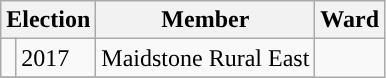<table class="wikitable">
<tr>
<th colspan="2">Election</th>
<th>Member</th>
<th>Ward</th>
</tr>
<tr>
<td style="background-color: "></td>
<td>2017</td>
<td Shellina Prendergast>Maidstone Rural East</td>
</tr>
<tr>
</tr>
</table>
